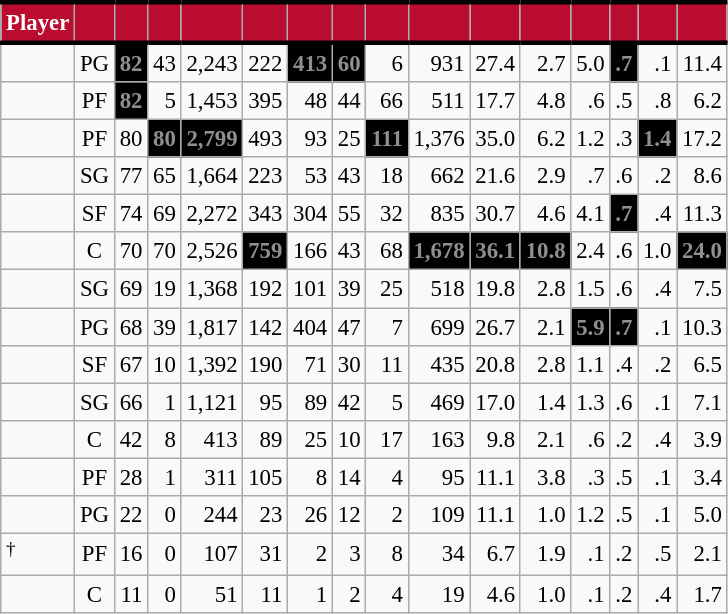<table class="wikitable sortable" style="font-size: 95%; text-align:right;">
<tr>
<th style="background:#BA0C2F; color:#FFFFFF; border-top:#010101 3px solid; border-bottom:#010101 3px solid;">Player</th>
<th style="background:#BA0C2F; color:#FFFFFF; border-top:#010101 3px solid; border-bottom:#010101 3px solid;"></th>
<th style="background:#BA0C2F; color:#FFFFFF; border-top:#010101 3px solid; border-bottom:#010101 3px solid;"></th>
<th style="background:#BA0C2F; color:#FFFFFF; border-top:#010101 3px solid; border-bottom:#010101 3px solid;"></th>
<th style="background:#BA0C2F; color:#FFFFFF; border-top:#010101 3px solid; border-bottom:#010101 3px solid;"></th>
<th style="background:#BA0C2F; color:#FFFFFF; border-top:#010101 3px solid; border-bottom:#010101 3px solid;"></th>
<th style="background:#BA0C2F; color:#FFFFFF; border-top:#010101 3px solid; border-bottom:#010101 3px solid;"></th>
<th style="background:#BA0C2F; color:#FFFFFF; border-top:#010101 3px solid; border-bottom:#010101 3px solid;"></th>
<th style="background:#BA0C2F; color:#FFFFFF; border-top:#010101 3px solid; border-bottom:#010101 3px solid;"></th>
<th style="background:#BA0C2F; color:#FFFFFF; border-top:#010101 3px solid; border-bottom:#010101 3px solid;"></th>
<th style="background:#BA0C2F; color:#FFFFFF; border-top:#010101 3px solid; border-bottom:#010101 3px solid;"></th>
<th style="background:#BA0C2F; color:#FFFFFF; border-top:#010101 3px solid; border-bottom:#010101 3px solid;"></th>
<th style="background:#BA0C2F; color:#FFFFFF; border-top:#010101 3px solid; border-bottom:#010101 3px solid;"></th>
<th style="background:#BA0C2F; color:#FFFFFF; border-top:#010101 3px solid; border-bottom:#010101 3px solid;"></th>
<th style="background:#BA0C2F; color:#FFFFFF; border-top:#010101 3px solid; border-bottom:#010101 3px solid;"></th>
<th style="background:#BA0C2F; color:#FFFFFF; border-top:#010101 3px solid; border-bottom:#010101 3px solid;"></th>
</tr>
<tr>
<td style="text-align:left;"></td>
<td style="text-align:center;">PG</td>
<td style="background:#010101; color:#8D9093;"><strong>82</strong></td>
<td>43</td>
<td>2,243</td>
<td>222</td>
<td style="background:#010101; color:#8D9093;"><strong>413</strong></td>
<td style="background:#010101; color:#8D9093;"><strong>60</strong></td>
<td>6</td>
<td>931</td>
<td>27.4</td>
<td>2.7</td>
<td>5.0</td>
<td style="background:#010101; color:#8D9093;"><strong>.7</strong></td>
<td>.1</td>
<td>11.4</td>
</tr>
<tr>
<td style="text-align:left;"></td>
<td style="text-align:center;">PF</td>
<td style="background:#010101; color:#8D9093;"><strong>82</strong></td>
<td>5</td>
<td>1,453</td>
<td>395</td>
<td>48</td>
<td>44</td>
<td>66</td>
<td>511</td>
<td>17.7</td>
<td>4.8</td>
<td>.6</td>
<td>.5</td>
<td>.8</td>
<td>6.2</td>
</tr>
<tr>
<td style="text-align:left;"></td>
<td style="text-align:center;">PF</td>
<td>80</td>
<td style="background:#010101; color:#8D9093;"><strong>80</strong></td>
<td style="background:#010101; color:#8D9093;"><strong>2,799</strong></td>
<td>493</td>
<td>93</td>
<td>25</td>
<td style="background:#010101; color:#8D9093;"><strong>111</strong></td>
<td>1,376</td>
<td>35.0</td>
<td>6.2</td>
<td>1.2</td>
<td>.3</td>
<td style="background:#010101; color:#8D9093;"><strong>1.4</strong></td>
<td>17.2</td>
</tr>
<tr>
<td style="text-align:left;"></td>
<td style="text-align:center;">SG</td>
<td>77</td>
<td>65</td>
<td>1,664</td>
<td>223</td>
<td>53</td>
<td>43</td>
<td>18</td>
<td>662</td>
<td>21.6</td>
<td>2.9</td>
<td>.7</td>
<td>.6</td>
<td>.2</td>
<td>8.6</td>
</tr>
<tr>
<td style="text-align:left;"></td>
<td style="text-align:center;">SF</td>
<td>74</td>
<td>69</td>
<td>2,272</td>
<td>343</td>
<td>304</td>
<td>55</td>
<td>32</td>
<td>835</td>
<td>30.7</td>
<td>4.6</td>
<td>4.1</td>
<td style="background:#010101; color:#8D9093;"><strong>.7</strong></td>
<td>.4</td>
<td>11.3</td>
</tr>
<tr>
<td style="text-align:left;"></td>
<td style="text-align:center;">C</td>
<td>70</td>
<td>70</td>
<td>2,526</td>
<td style="background:#010101; color:#8D9093;"><strong>759</strong></td>
<td>166</td>
<td>43</td>
<td>68</td>
<td style="background:#010101; color:#8D9093;"><strong>1,678</strong></td>
<td style="background:#010101; color:#8D9093;"><strong>36.1</strong></td>
<td style="background:#010101; color:#8D9093;"><strong>10.8</strong></td>
<td>2.4</td>
<td>.6</td>
<td>1.0</td>
<td style="background:#010101; color:#8D9093;"><strong>24.0</strong></td>
</tr>
<tr>
<td style="text-align:left;"></td>
<td style="text-align:center;">SG</td>
<td>69</td>
<td>19</td>
<td>1,368</td>
<td>192</td>
<td>101</td>
<td>39</td>
<td>25</td>
<td>518</td>
<td>19.8</td>
<td>2.8</td>
<td>1.5</td>
<td>.6</td>
<td>.4</td>
<td>7.5</td>
</tr>
<tr>
<td style="text-align:left;"></td>
<td style="text-align:center;">PG</td>
<td>68</td>
<td>39</td>
<td>1,817</td>
<td>142</td>
<td>404</td>
<td>47</td>
<td>7</td>
<td>699</td>
<td>26.7</td>
<td>2.1</td>
<td style="background:#010101; color:#8D9093;"><strong>5.9</strong></td>
<td style="background:#010101; color:#8D9093;"><strong>.7</strong></td>
<td>.1</td>
<td>10.3</td>
</tr>
<tr>
<td style="text-align:left;"></td>
<td style="text-align:center;">SF</td>
<td>67</td>
<td>10</td>
<td>1,392</td>
<td>190</td>
<td>71</td>
<td>30</td>
<td>11</td>
<td>435</td>
<td>20.8</td>
<td>2.8</td>
<td>1.1</td>
<td>.4</td>
<td>.2</td>
<td>6.5</td>
</tr>
<tr>
<td style="text-align:left;"></td>
<td style="text-align:center;">SG</td>
<td>66</td>
<td>1</td>
<td>1,121</td>
<td>95</td>
<td>89</td>
<td>42</td>
<td>5</td>
<td>469</td>
<td>17.0</td>
<td>1.4</td>
<td>1.3</td>
<td>.6</td>
<td>.1</td>
<td>7.1</td>
</tr>
<tr>
<td style="text-align:left;"></td>
<td style="text-align:center;">C</td>
<td>42</td>
<td>8</td>
<td>413</td>
<td>89</td>
<td>25</td>
<td>10</td>
<td>17</td>
<td>163</td>
<td>9.8</td>
<td>2.1</td>
<td>.6</td>
<td>.2</td>
<td>.4</td>
<td>3.9</td>
</tr>
<tr>
<td style="text-align:left;"></td>
<td style="text-align:center;">PF</td>
<td>28</td>
<td>1</td>
<td>311</td>
<td>105</td>
<td>8</td>
<td>14</td>
<td>4</td>
<td>95</td>
<td>11.1</td>
<td>3.8</td>
<td>.3</td>
<td>.5</td>
<td>.1</td>
<td>3.4</td>
</tr>
<tr>
<td style="text-align:left;"></td>
<td style="text-align:center;">PG</td>
<td>22</td>
<td>0</td>
<td>244</td>
<td>23</td>
<td>26</td>
<td>12</td>
<td>2</td>
<td>109</td>
<td>11.1</td>
<td>1.0</td>
<td>1.2</td>
<td>.5</td>
<td>.1</td>
<td>5.0</td>
</tr>
<tr>
<td style="text-align:left;"><sup>†</sup></td>
<td style="text-align:center;">PF</td>
<td>16</td>
<td>0</td>
<td>107</td>
<td>31</td>
<td>2</td>
<td>3</td>
<td>8</td>
<td>34</td>
<td>6.7</td>
<td>1.9</td>
<td>.1</td>
<td>.2</td>
<td>.5</td>
<td>2.1</td>
</tr>
<tr>
<td style="text-align:left;"></td>
<td style="text-align:center;">C</td>
<td>11</td>
<td>0</td>
<td>51</td>
<td>11</td>
<td>1</td>
<td>2</td>
<td>4</td>
<td>19</td>
<td>4.6</td>
<td>1.0</td>
<td>.1</td>
<td>.2</td>
<td>.4</td>
<td>1.7</td>
</tr>
</table>
